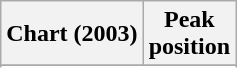<table class="wikitable sortable plainrowheaders" style="text-align:center">
<tr>
<th scope="col">Chart (2003)</th>
<th scope="col">Peak<br>position</th>
</tr>
<tr>
</tr>
<tr>
</tr>
</table>
